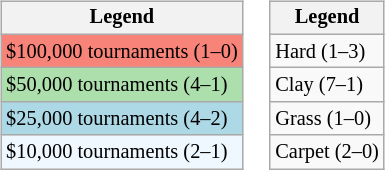<table>
<tr valign=top>
<td><br><table class=wikitable style=font-size:85%>
<tr>
<th>Legend</th>
</tr>
<tr style="background:#f88379;">
<td>$100,000 tournaments (1–0)</td>
</tr>
<tr style="background:#addfad;">
<td>$50,000 tournaments (4–1)</td>
</tr>
<tr style="background:lightblue;">
<td>$25,000 tournaments (4–2)</td>
</tr>
<tr style="background:#f0f8ff;">
<td>$10,000 tournaments  (2–1)</td>
</tr>
</table>
</td>
<td><br><table class=wikitable style=font-size:85%>
<tr>
<th>Legend</th>
</tr>
<tr>
<td>Hard (1–3)</td>
</tr>
<tr>
<td>Clay (7–1)</td>
</tr>
<tr>
<td>Grass (1–0)</td>
</tr>
<tr>
<td>Carpet (2–0)</td>
</tr>
</table>
</td>
</tr>
</table>
